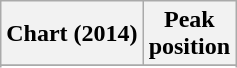<table class="wikitable sortable plainrowheaders" style="text-align:center">
<tr>
<th scope="col">Chart (2014)</th>
<th scope="col">Peak<br>position</th>
</tr>
<tr>
</tr>
<tr>
</tr>
<tr>
</tr>
<tr>
</tr>
<tr>
</tr>
</table>
